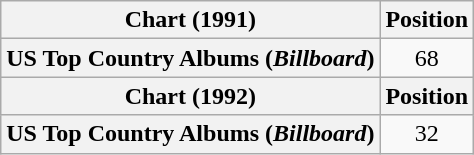<table class="wikitable plainrowheaders" style="text-align:center">
<tr>
<th scope="col">Chart (1991)</th>
<th scope="col">Position</th>
</tr>
<tr>
<th scope="row">US Top Country Albums (<em>Billboard</em>)</th>
<td>68</td>
</tr>
<tr>
<th scope="col">Chart (1992)</th>
<th scope="col">Position</th>
</tr>
<tr>
<th scope="row">US Top Country Albums (<em>Billboard</em>)</th>
<td>32</td>
</tr>
</table>
